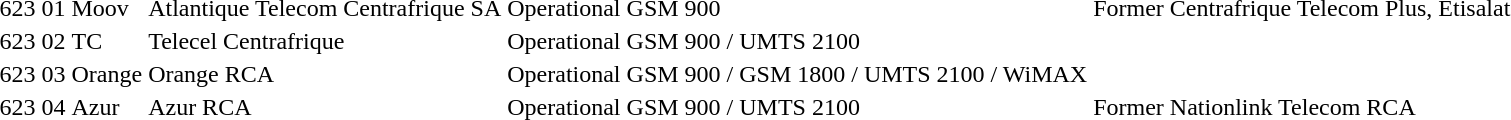<table>
<tr>
<td>623</td>
<td>01</td>
<td>Moov</td>
<td>Atlantique Telecom Centrafrique SA</td>
<td>Operational</td>
<td>GSM 900</td>
<td>Former Centrafrique Telecom Plus, Etisalat</td>
</tr>
<tr>
<td>623</td>
<td>02</td>
<td>TC</td>
<td>Telecel Centrafrique</td>
<td>Operational</td>
<td>GSM 900 / UMTS 2100</td>
<td></td>
</tr>
<tr>
<td>623</td>
<td>03</td>
<td>Orange</td>
<td>Orange RCA</td>
<td>Operational</td>
<td>GSM 900 / GSM 1800 / UMTS 2100 / WiMAX</td>
<td></td>
</tr>
<tr>
<td>623</td>
<td>04</td>
<td>Azur</td>
<td>Azur RCA</td>
<td>Operational</td>
<td>GSM 900 / UMTS 2100</td>
<td>Former Nationlink Telecom RCA</td>
</tr>
</table>
